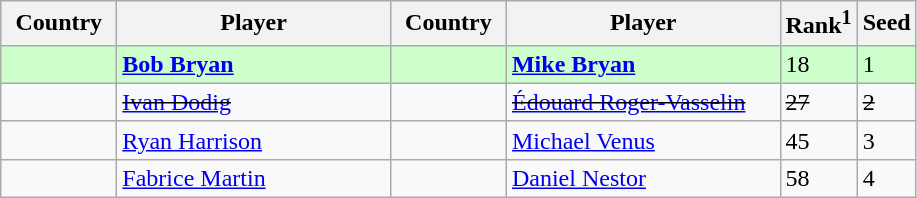<table class="sortable wikitable">
<tr>
<th width="70">Country</th>
<th width="175">Player</th>
<th width="70">Country</th>
<th width="175">Player</th>
<th>Rank<sup>1</sup></th>
<th>Seed</th>
</tr>
<tr style="background:#cfc;">
<td></td>
<td><strong><a href='#'>Bob Bryan</a></strong></td>
<td></td>
<td><strong><a href='#'>Mike Bryan</a></strong></td>
<td>18</td>
<td>1</td>
</tr>
<tr>
<td><s></s></td>
<td><s><a href='#'>Ivan Dodig</a></s></td>
<td><s></s></td>
<td><s><a href='#'>Édouard Roger-Vasselin</a></s></td>
<td><s>27</s></td>
<td><s>2</s></td>
</tr>
<tr>
<td></td>
<td><a href='#'>Ryan Harrison</a></td>
<td></td>
<td><a href='#'>Michael Venus</a></td>
<td>45</td>
<td>3</td>
</tr>
<tr>
<td></td>
<td><a href='#'>Fabrice Martin</a></td>
<td></td>
<td><a href='#'>Daniel Nestor</a></td>
<td>58</td>
<td>4</td>
</tr>
</table>
